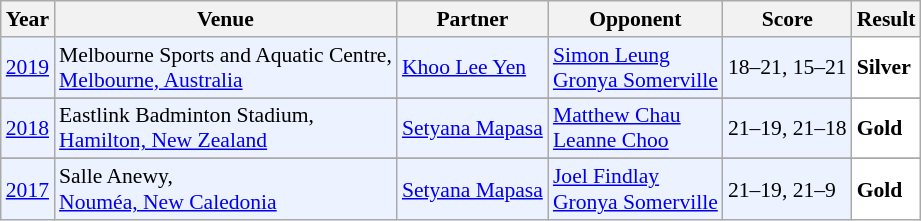<table class="sortable wikitable" style="font-size: 90%;">
<tr>
<th>Year</th>
<th>Venue</th>
<th>Partner</th>
<th>Opponent</th>
<th>Score</th>
<th>Result</th>
</tr>
<tr style="background:#ECF2FF">
<td align="center"><a href='#'>2019</a></td>
<td align="left">Melbourne Sports and Aquatic Centre,<br><a href='#'>Melbourne, Australia</a></td>
<td align="left"> <a href='#'>Khoo Lee Yen</a></td>
<td align="left"> <a href='#'>Simon Leung</a> <br>  <a href='#'>Gronya Somerville</a></td>
<td align="left">18–21, 15–21</td>
<td style="text-align:left; background:white"> <strong>Silver</strong></td>
</tr>
<tr>
</tr>
<tr style="background:#ECF2FF">
<td align="center"><a href='#'>2018</a></td>
<td align="left">Eastlink Badminton Stadium,<br><a href='#'>Hamilton, New Zealand</a></td>
<td align="left"> <a href='#'>Setyana Mapasa</a></td>
<td align="left"> <a href='#'>Matthew Chau</a> <br>  <a href='#'>Leanne Choo</a></td>
<td align="left">21–19, 21–18</td>
<td style="text-align:left; background:white"> <strong>Gold</strong></td>
</tr>
<tr>
</tr>
<tr style="background:#ECF2FF">
<td align="center"><a href='#'>2017</a></td>
<td align="left">Salle Anewy,<br><a href='#'>Nouméa, New Caledonia</a></td>
<td align="left"> <a href='#'>Setyana Mapasa</a></td>
<td align="left"> <a href='#'>Joel Findlay</a> <br>  <a href='#'>Gronya Somerville</a></td>
<td align="left">21–19, 21–9</td>
<td style="text-align:left; background:white"> <strong>Gold</strong></td>
</tr>
</table>
